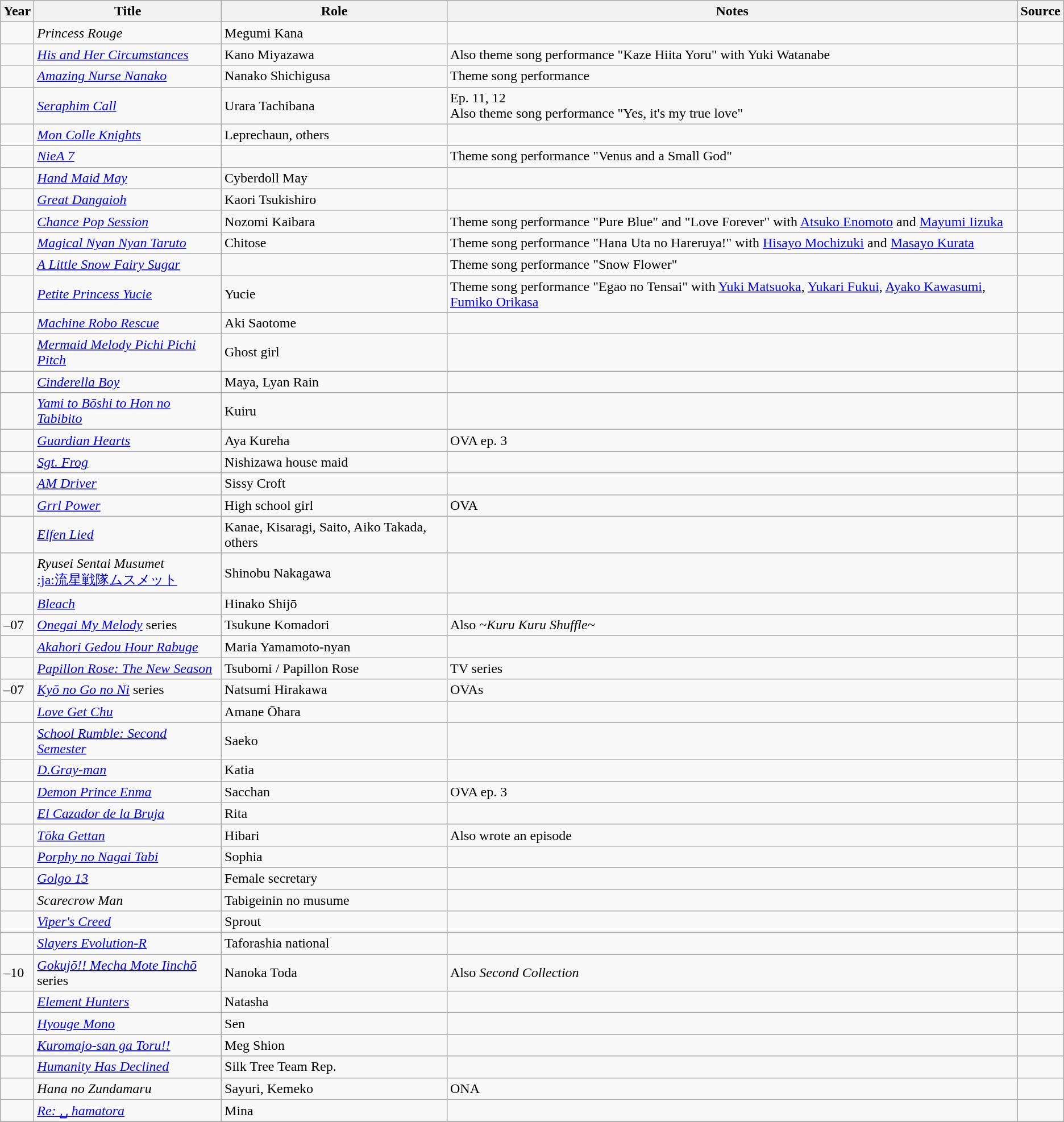<table class="wikitable sortable plainrowheaders">
<tr>
<th>Year</th>
<th>Title</th>
<th>Role</th>
<th class="unsortable">Notes</th>
<th class="unsortable">Source</th>
</tr>
<tr>
<td></td>
<td><em>Princess Rouge</em></td>
<td>Megumi Kana</td>
<td></td>
<td></td>
</tr>
<tr>
<td></td>
<td><em><a href='#'>His and Her Circumstances</a></em></td>
<td>Kano Miyazawa</td>
<td>Also theme song performance "Kaze Hiita Yoru" with Yuki Watanabe</td>
<td></td>
</tr>
<tr>
<td></td>
<td><em><a href='#'>Amazing Nurse Nanako</a></em></td>
<td>Nanako Shichigusa</td>
<td>Theme song performance</td>
<td></td>
</tr>
<tr>
<td></td>
<td><em><a href='#'>Seraphim Call</a></em></td>
<td>Urara Tachibana</td>
<td>Ep. 11, 12<br>Also theme song performance "Yes, it's my true love"</td>
<td></td>
</tr>
<tr>
<td></td>
<td><em><a href='#'>Mon Colle Knights</a></em></td>
<td>Leprechaun, others</td>
<td></td>
<td></td>
</tr>
<tr>
<td></td>
<td><em><a href='#'>NieA 7</a></em></td>
<td></td>
<td>Theme song performance "Venus and a Small God"</td>
<td></td>
</tr>
<tr>
<td></td>
<td><em><a href='#'>Hand Maid May</a></em></td>
<td>Cyberdoll May</td>
<td></td>
<td></td>
</tr>
<tr>
<td></td>
<td><em><a href='#'>Great Dangaioh</a></em></td>
<td>Kaori Tsukishiro</td>
<td></td>
<td></td>
</tr>
<tr>
<td></td>
<td><em><a href='#'>Chance Pop Session</a></em></td>
<td>Nozomi Kaibara</td>
<td>Theme song performance "Pure Blue" and "Love Forever" with <a href='#'>Atsuko Enomoto</a> and <a href='#'>Mayumi Iizuka</a></td>
<td></td>
</tr>
<tr>
<td></td>
<td><em><a href='#'>Magical Nyan Nyan Taruto</a></em></td>
<td>Chitose</td>
<td>Theme song performance "Hana Uta no Hareruya!" with <a href='#'>Hisayo Mochizuki</a> and <a href='#'>Masayo Kurata</a></td>
<td></td>
</tr>
<tr>
<td></td>
<td><em><a href='#'>A Little Snow Fairy Sugar</a></em></td>
<td></td>
<td>Theme song performance "Snow Flower"</td>
<td></td>
</tr>
<tr>
<td></td>
<td><em><a href='#'>Petite Princess Yucie</a></em></td>
<td>Yucie</td>
<td>Theme song performance  "Egao no Tensai" with <a href='#'>Yuki Matsuoka</a>, <a href='#'>Yukari Fukui</a>, <a href='#'>Ayako Kawasumi</a>, <a href='#'>Fumiko Orikasa</a></td>
<td></td>
</tr>
<tr>
<td></td>
<td><em><a href='#'>Machine Robo Rescue</a></em></td>
<td>Aki Saotome</td>
<td></td>
<td></td>
</tr>
<tr>
<td></td>
<td><em><a href='#'>Mermaid Melody Pichi Pichi Pitch</a></em></td>
<td>Ghost girl</td>
<td></td>
<td></td>
</tr>
<tr>
<td></td>
<td><em><a href='#'>Cinderella Boy</a></em></td>
<td>Maya, Lyan Rain</td>
<td></td>
<td></td>
</tr>
<tr>
<td></td>
<td><em><a href='#'>Yami to Bōshi to Hon no Tabibito</a></em></td>
<td>Kuiru</td>
<td></td>
<td></td>
</tr>
<tr>
<td></td>
<td><em><a href='#'>Guardian Hearts</a></em></td>
<td>Aya Kureha</td>
<td>OVA ep. 3</td>
<td></td>
</tr>
<tr>
<td></td>
<td><em><a href='#'>Sgt. Frog</a></em></td>
<td>Nishizawa house maid</td>
<td></td>
<td></td>
</tr>
<tr>
<td></td>
<td><em><a href='#'>AM Driver</a></em></td>
<td>Sissy Croft </td>
<td></td>
<td></td>
</tr>
<tr>
<td></td>
<td><em><a href='#'>Grrl Power</a></em></td>
<td>High school girl</td>
<td>OVA</td>
<td></td>
</tr>
<tr>
<td></td>
<td><em><a href='#'>Elfen Lied</a></em></td>
<td>Kanae, Kisaragi, Saito, Aiko Takada, others</td>
<td></td>
<td></td>
</tr>
<tr>
<td></td>
<td><em>Ryusei Sentai Musumet</em><br><a href='#'>:ja:流星戦隊ムスメット</a></td>
<td>Shinobu Nakagawa</td>
<td></td>
<td></td>
</tr>
<tr>
<td></td>
<td><em><a href='#'>Bleach</a></em></td>
<td>Hinako Shijō</td>
<td></td>
<td></td>
</tr>
<tr>
<td>–07</td>
<td><em><a href='#'>Onegai My Melody</a></em> series</td>
<td>Tsukune Komadori</td>
<td>Also <em>~Kuru Kuru Shuffle~</em></td>
<td></td>
</tr>
<tr>
<td></td>
<td><em><a href='#'>Akahori Gedou Hour Rabuge</a></em></td>
<td>Maria Yamamoto-nyan</td>
<td></td>
<td></td>
</tr>
<tr>
<td></td>
<td><em> <a href='#'>Papillon Rose: The New Season</a></em></td>
<td>Tsubomi / Papillon Rose</td>
<td>TV series</td>
<td></td>
</tr>
<tr>
<td>–07</td>
<td><em><a href='#'>Kyō no Go no Ni</a></em> series</td>
<td>Natsumi Hirakawa</td>
<td>OVAs</td>
<td></td>
</tr>
<tr>
<td></td>
<td><em><a href='#'>Love Get Chu</a></em></td>
<td>Amane Ōhara</td>
<td></td>
<td></td>
</tr>
<tr>
<td></td>
<td><em><a href='#'>School Rumble: Second Semester</a></em></td>
<td>Saeko</td>
<td></td>
<td></td>
</tr>
<tr>
<td></td>
<td><em><a href='#'>D.Gray-man</a></em></td>
<td>Katia</td>
<td></td>
<td></td>
</tr>
<tr>
<td></td>
<td><em><a href='#'>Demon Prince Enma</a></em></td>
<td>Sacchan</td>
<td>OVA ep. 3</td>
<td></td>
</tr>
<tr>
<td></td>
<td><em><a href='#'>El Cazador de la Bruja</a></em></td>
<td>Rita</td>
<td></td>
<td></td>
</tr>
<tr>
<td></td>
<td><em><a href='#'>Tōka Gettan</a></em></td>
<td>Hibari</td>
<td>Also wrote an episode</td>
<td></td>
</tr>
<tr>
<td></td>
<td><em><a href='#'>Porphy no Nagai Tabi</a></em></td>
<td>Sophia</td>
<td></td>
<td></td>
</tr>
<tr>
<td></td>
<td><em><a href='#'>Golgo 13</a></em></td>
<td>Female secretary</td>
<td></td>
<td></td>
</tr>
<tr>
<td></td>
<td><em>Scarecrow Man</em></td>
<td>Tabigeinin no musume</td>
<td></td>
<td></td>
</tr>
<tr>
<td></td>
<td><em><a href='#'>Viper's Creed</a></em></td>
<td>Sprout</td>
<td></td>
<td></td>
</tr>
<tr>
<td></td>
<td><em><a href='#'>Slayers Evolution-R</a></em></td>
<td>Taforashia national </td>
<td></td>
<td></td>
</tr>
<tr>
<td>–10</td>
<td><em><a href='#'>Gokujō!! Mecha Mote Iinchō</a></em> series</td>
<td>Nanoka Toda</td>
<td>Also <em>Second Collection</em></td>
<td></td>
</tr>
<tr>
<td></td>
<td><em><a href='#'>Element Hunters</a></em></td>
<td>Natasha</td>
<td></td>
<td></td>
</tr>
<tr>
<td></td>
<td><em><a href='#'>Hyouge Mono</a></em></td>
<td>Sen</td>
<td></td>
<td></td>
</tr>
<tr>
<td></td>
<td><em><a href='#'>Kuromajo-san ga Toru!!</a></em></td>
<td>Meg Shion</td>
<td></td>
<td></td>
</tr>
<tr>
<td></td>
<td><em><a href='#'>Humanity Has Declined</a></em></td>
<td>Silk Tree Team Rep.</td>
<td></td>
<td></td>
</tr>
<tr>
<td></td>
<td><em>Hana no Zundamaru</em></td>
<td>Sayuri, Kemeko</td>
<td>ONA</td>
<td></td>
</tr>
<tr>
<td></td>
<td><em><a href='#'>Re: ␣ hamatora</a></em></td>
<td>Mina</td>
<td></td>
<td></td>
</tr>
<tr>
</tr>
</table>
